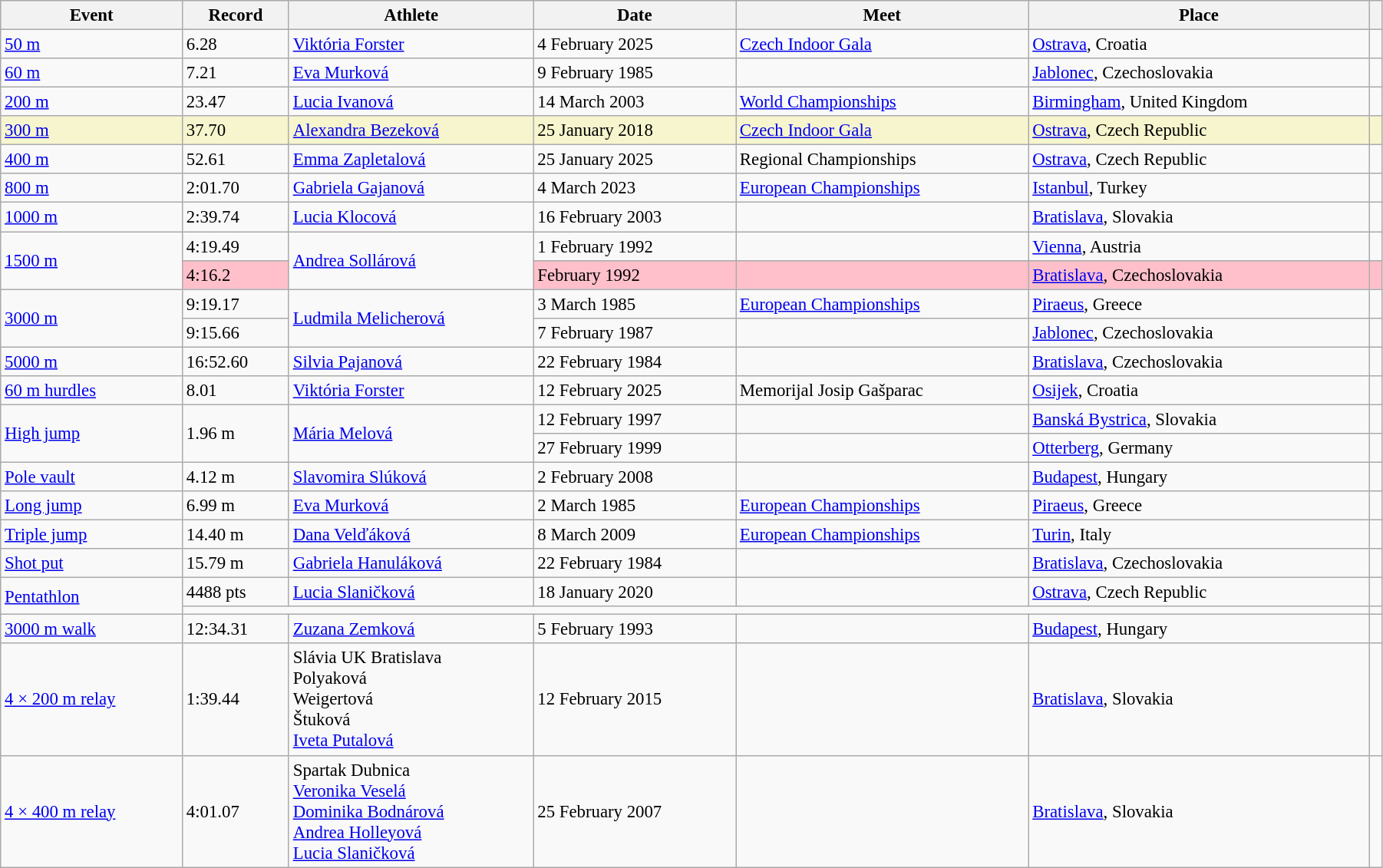<table class="wikitable" style="font-size:95%; width: 95%;">
<tr>
<th>Event</th>
<th>Record</th>
<th>Athlete</th>
<th>Date</th>
<th>Meet</th>
<th>Place</th>
<th></th>
</tr>
<tr>
<td><a href='#'>50 m</a></td>
<td>6.28</td>
<td><a href='#'>Viktória Forster</a></td>
<td>4 February 2025</td>
<td><a href='#'>Czech Indoor Gala</a></td>
<td><a href='#'>Ostrava</a>, Croatia</td>
<td></td>
</tr>
<tr>
<td><a href='#'>60 m</a></td>
<td>7.21</td>
<td><a href='#'>Eva Murková</a></td>
<td>9 February 1985</td>
<td></td>
<td><a href='#'>Jablonec</a>, Czechoslovakia</td>
<td></td>
</tr>
<tr>
<td><a href='#'>200 m</a></td>
<td>23.47</td>
<td><a href='#'>Lucia Ivanová</a></td>
<td>14 March 2003</td>
<td><a href='#'>World Championships</a></td>
<td><a href='#'>Birmingham</a>, United Kingdom</td>
<td></td>
</tr>
<tr style="background:#f6F5CE;">
<td><a href='#'>300 m</a></td>
<td>37.70</td>
<td><a href='#'>Alexandra Bezeková</a></td>
<td>25 January 2018</td>
<td><a href='#'>Czech Indoor Gala</a></td>
<td><a href='#'>Ostrava</a>, Czech Republic</td>
<td></td>
</tr>
<tr>
<td><a href='#'>400 m</a></td>
<td>52.61</td>
<td><a href='#'>Emma Zapletalová</a></td>
<td>25 January 2025</td>
<td>Regional Championships</td>
<td><a href='#'>Ostrava</a>, Czech Republic</td>
<td></td>
</tr>
<tr>
<td><a href='#'>800 m</a></td>
<td>2:01.70</td>
<td><a href='#'>Gabriela Gajanová</a></td>
<td>4 March 2023</td>
<td><a href='#'>European Championships</a></td>
<td><a href='#'>Istanbul</a>, Turkey</td>
<td></td>
</tr>
<tr>
<td><a href='#'>1000 m</a></td>
<td>2:39.74</td>
<td><a href='#'>Lucia Klocová</a></td>
<td>16 February 2003</td>
<td></td>
<td><a href='#'>Bratislava</a>, Slovakia</td>
<td></td>
</tr>
<tr>
<td rowspan=2><a href='#'>1500 m</a></td>
<td>4:19.49</td>
<td rowspan=2><a href='#'>Andrea Sollárová</a></td>
<td>1 February 1992</td>
<td></td>
<td><a href='#'>Vienna</a>, Austria</td>
<td></td>
</tr>
<tr style="background:pink">
<td>4:16.2  </td>
<td>February 1992</td>
<td></td>
<td><a href='#'>Bratislava</a>, Czechoslovakia</td>
<td></td>
</tr>
<tr>
<td rowspan=2><a href='#'>3000 m</a></td>
<td>9:19.17</td>
<td rowspan=2><a href='#'>Ludmila Melicherová</a></td>
<td>3 March 1985</td>
<td><a href='#'>European Championships</a></td>
<td><a href='#'>Piraeus</a>, Greece</td>
<td></td>
</tr>
<tr>
<td>9:15.66 </td>
<td>7 February 1987</td>
<td></td>
<td><a href='#'>Jablonec</a>, Czechoslovakia</td>
<td></td>
</tr>
<tr>
<td><a href='#'>5000 m</a></td>
<td>16:52.60</td>
<td><a href='#'>Silvia Pajanová</a></td>
<td>22 February 1984</td>
<td></td>
<td><a href='#'>Bratislava</a>, Czechoslovakia</td>
<td></td>
</tr>
<tr>
<td><a href='#'>60 m hurdles</a></td>
<td>8.01</td>
<td><a href='#'>Viktória Forster</a></td>
<td>12 February 2025</td>
<td>Memorijal Josip Gašparac</td>
<td><a href='#'>Osijek</a>, Croatia</td>
<td></td>
</tr>
<tr>
<td rowspan=2><a href='#'>High jump</a></td>
<td rowspan=2>1.96 m</td>
<td rowspan=2><a href='#'>Mária Melová</a></td>
<td>12 February 1997</td>
<td></td>
<td><a href='#'>Banská Bystrica</a>, Slovakia</td>
<td></td>
</tr>
<tr>
<td>27 February 1999</td>
<td></td>
<td><a href='#'>Otterberg</a>, Germany</td>
<td></td>
</tr>
<tr>
<td><a href='#'>Pole vault</a></td>
<td>4.12 m</td>
<td><a href='#'>Slavomira Slúková</a></td>
<td>2 February 2008</td>
<td></td>
<td><a href='#'>Budapest</a>, Hungary</td>
<td></td>
</tr>
<tr>
<td><a href='#'>Long jump</a></td>
<td>6.99 m</td>
<td><a href='#'>Eva Murková</a></td>
<td>2 March 1985</td>
<td><a href='#'>European Championships</a></td>
<td><a href='#'>Piraeus</a>, Greece</td>
<td></td>
</tr>
<tr>
<td><a href='#'>Triple jump</a></td>
<td>14.40 m</td>
<td><a href='#'>Dana Velďáková</a></td>
<td>8 March 2009</td>
<td><a href='#'>European Championships</a></td>
<td><a href='#'>Turin</a>, Italy</td>
<td></td>
</tr>
<tr>
<td><a href='#'>Shot put</a></td>
<td>15.79 m</td>
<td><a href='#'>Gabriela Hanuláková</a></td>
<td>22 February 1984</td>
<td></td>
<td><a href='#'>Bratislava</a>, Czechoslovakia</td>
<td></td>
</tr>
<tr>
<td rowspan=2><a href='#'>Pentathlon</a></td>
<td>4488 pts</td>
<td><a href='#'>Lucia Slaničková</a></td>
<td>18 January 2020</td>
<td></td>
<td><a href='#'>Ostrava</a>, Czech Republic</td>
<td></td>
</tr>
<tr>
<td colspan=5></td>
<td></td>
</tr>
<tr>
<td><a href='#'>3000 m walk</a></td>
<td>12:34.31</td>
<td><a href='#'>Zuzana Zemková</a></td>
<td>5 February 1993</td>
<td></td>
<td><a href='#'>Budapest</a>, Hungary</td>
<td></td>
</tr>
<tr>
<td><a href='#'>4 × 200 m relay</a></td>
<td>1:39.44</td>
<td>Slávia UK Bratislava<br>Polyaková<br>Weigertová<br>Štuková<br><a href='#'>Iveta Putalová</a></td>
<td>12 February 2015</td>
<td></td>
<td><a href='#'>Bratislava</a>, Slovakia</td>
<td></td>
</tr>
<tr>
<td><a href='#'>4 × 400 m relay</a></td>
<td>4:01.07</td>
<td>Spartak Dubnica<br><a href='#'>Veronika Veselá</a><br><a href='#'>Dominika Bodnárová</a><br><a href='#'>Andrea Holleyová</a><br><a href='#'>Lucia Slaničková</a></td>
<td>25 February 2007</td>
<td></td>
<td><a href='#'>Bratislava</a>, Slovakia</td>
<td></td>
</tr>
</table>
